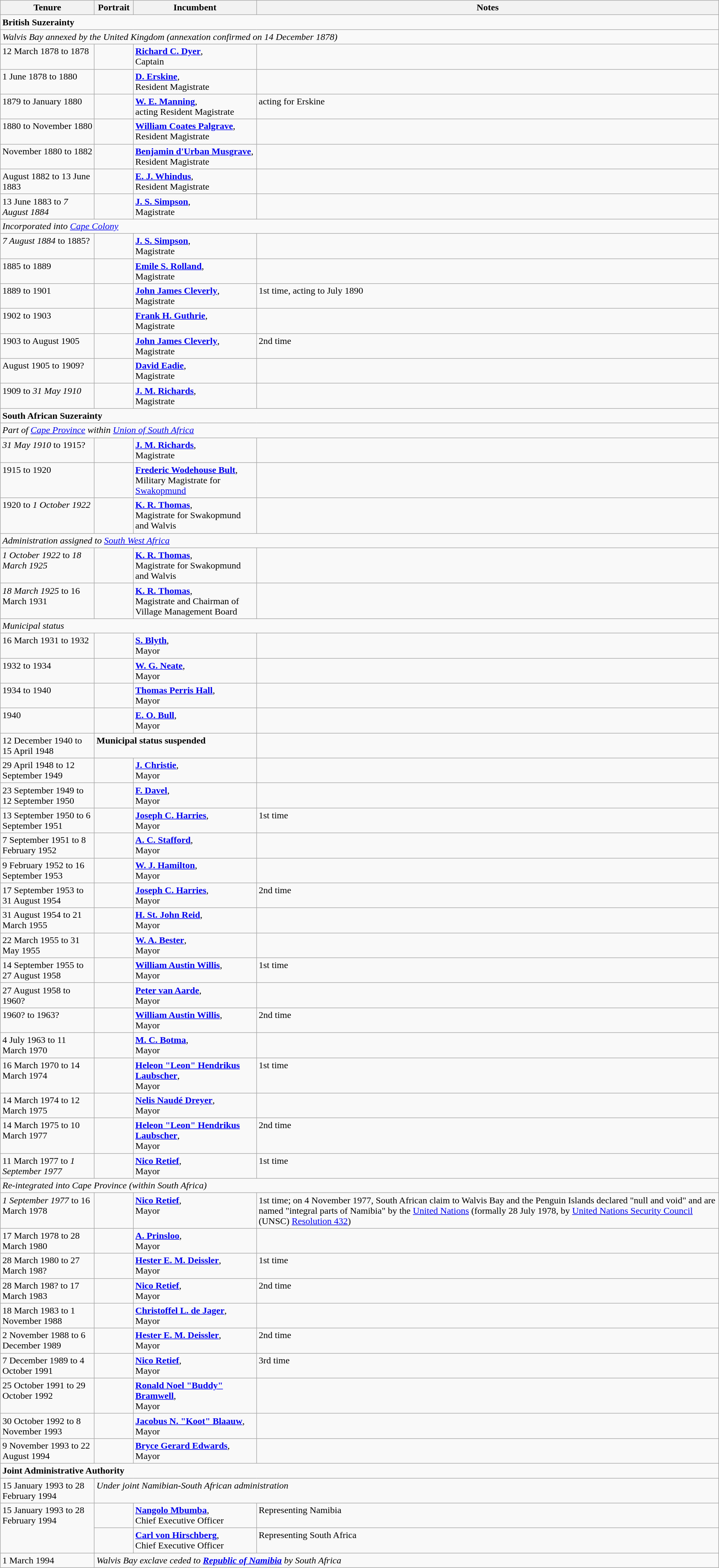<table class="wikitable">
<tr align=left>
<th>Tenure</th>
<th width=60px>Portrait</th>
<th>Incumbent</th>
<th>Notes</th>
</tr>
<tr valign=top>
<td colspan="4"><strong>British Suzerainty</strong></td>
</tr>
<tr valign=top>
<td colspan="4"><em>Walvis Bay annexed by the United Kingdom (annexation confirmed on 14 December 1878)</em></td>
</tr>
<tr valign=top>
<td>12 March 1878 to 1878</td>
<td></td>
<td><strong><a href='#'>Richard C. Dyer</a></strong>, <br>Captain</td>
<td></td>
</tr>
<tr valign=top>
<td>1 June 1878 to 1880</td>
<td></td>
<td><strong><a href='#'>D. Erskine</a></strong>, <br>Resident Magistrate</td>
<td></td>
</tr>
<tr valign=top>
<td>1879 to January 1880</td>
<td></td>
<td><strong><a href='#'>W. E. Manning</a></strong>, <br>acting Resident Magistrate</td>
<td>acting for Erskine</td>
</tr>
<tr valign=top>
<td>1880 to November 1880</td>
<td></td>
<td><strong><a href='#'>William Coates Palgrave</a></strong>, <br>Resident Magistrate</td>
<td></td>
</tr>
<tr valign=top>
<td>November 1880 to 1882</td>
<td></td>
<td><strong><a href='#'>Benjamin d'Urban Musgrave</a></strong>, <br>Resident Magistrate</td>
<td></td>
</tr>
<tr valign=top>
<td>August 1882 to 13 June 1883</td>
<td></td>
<td><strong><a href='#'>E. J. Whindus</a></strong>, <br>Resident Magistrate</td>
<td></td>
</tr>
<tr valign=top>
<td>13 June 1883 to <em>7 August 1884</em></td>
<td></td>
<td><strong><a href='#'>J. S. Simpson</a></strong>, <br>Magistrate</td>
<td></td>
</tr>
<tr valign=top>
<td colspan="4"><em>Incorporated into <a href='#'>Cape Colony</a></em></td>
</tr>
<tr valign=top>
<td><em>7 August 1884</em> to 1885?</td>
<td></td>
<td><strong><a href='#'>J. S. Simpson</a></strong>, <br>Magistrate</td>
<td></td>
</tr>
<tr valign=top>
<td>1885 to 1889</td>
<td></td>
<td><strong><a href='#'>Emile S. Rolland</a></strong>, <br>Magistrate</td>
<td></td>
</tr>
<tr valign=top>
<td>1889 to 1901</td>
<td></td>
<td><strong><a href='#'>John James Cleverly</a></strong>, <br>Magistrate</td>
<td>1st time, acting to July 1890</td>
</tr>
<tr valign=top>
<td>1902 to 1903</td>
<td></td>
<td><strong><a href='#'>Frank H. Guthrie</a></strong>, <br>Magistrate</td>
<td></td>
</tr>
<tr valign=top>
<td>1903 to August 1905</td>
<td></td>
<td><strong><a href='#'>John James Cleverly</a></strong>, <br>Magistrate</td>
<td>2nd time</td>
</tr>
<tr valign=top>
<td>August 1905 to 1909?</td>
<td></td>
<td><strong><a href='#'>David Eadie</a></strong>, <br>Magistrate</td>
<td></td>
</tr>
<tr valign=top>
<td>1909 to <em>31 May 1910</em></td>
<td></td>
<td><strong><a href='#'>J. M. Richards</a></strong>, <br>Magistrate</td>
<td></td>
</tr>
<tr valign=top>
<td colspan="4"><strong>South African Suzerainty</strong></td>
</tr>
<tr valign=top>
<td colspan="4"><em>Part of <a href='#'>Cape Province</a> within <a href='#'>Union of South Africa</a></em></td>
</tr>
<tr valign=top>
<td><em>31 May 1910</em> to 1915?</td>
<td></td>
<td><strong><a href='#'>J. M. Richards</a></strong>, <br>Magistrate</td>
<td></td>
</tr>
<tr valign=top>
<td>1915 to 1920</td>
<td></td>
<td><strong><a href='#'>Frederic Wodehouse Bult</a></strong>, <br>Military Magistrate for <a href='#'>Swakopmund</a></td>
<td></td>
</tr>
<tr valign=top>
<td>1920 to <em>1 October 1922</em></td>
<td></td>
<td><strong><a href='#'>K. R. Thomas</a></strong>, <br>Magistrate for Swakopmund and Walvis</td>
<td></td>
</tr>
<tr valign=top>
<td colspan="4"><em>Administration assigned to <a href='#'>South West Africa</a></em></td>
</tr>
<tr valign=top>
<td><em>1 October 1922</em> to <em>18 March 1925</em></td>
<td></td>
<td><strong><a href='#'>K. R. Thomas</a></strong>, <br>Magistrate for Swakopmund and Walvis</td>
<td></td>
</tr>
<tr valign=top>
<td><em>18 March 1925</em> to 16 March 1931</td>
<td></td>
<td><strong><a href='#'>K. R. Thomas</a></strong>, <br>Magistrate and Chairman of Village Management Board</td>
<td></td>
</tr>
<tr valign=top>
<td colspan="4"><em>Municipal status</em></td>
</tr>
<tr valign=top>
<td>16 March 1931 to 1932</td>
<td></td>
<td><strong><a href='#'>S. Blyth</a></strong>, <br>Mayor</td>
<td></td>
</tr>
<tr valign=top>
<td>1932 to 1934</td>
<td></td>
<td><strong><a href='#'>W. G. Neate</a></strong>, <br>Mayor</td>
<td></td>
</tr>
<tr valign=top>
<td>1934 to 1940</td>
<td></td>
<td><strong><a href='#'>Thomas Perris Hall</a></strong>, <br>Mayor</td>
<td></td>
</tr>
<tr valign=top>
<td>1940</td>
<td></td>
<td><strong><a href='#'>E. O. Bull</a></strong>, <br>Mayor</td>
<td></td>
</tr>
<tr valign=top>
<td>12 December 1940 to 15 April 1948</td>
<td colspan=2><strong>Municipal status suspended</strong><br></td>
<td></td>
</tr>
<tr valign=top>
<td>29 April 1948 to 12 September 1949</td>
<td></td>
<td><strong><a href='#'>J. Christie</a></strong>, <br>Mayor</td>
<td></td>
</tr>
<tr valign=top>
<td>23 September 1949 to 12 September 1950</td>
<td></td>
<td><strong><a href='#'>F. Davel</a></strong>, <br>Mayor</td>
<td></td>
</tr>
<tr valign=top>
<td>13 September 1950 to 6 September 1951</td>
<td></td>
<td><strong><a href='#'>Joseph C. Harries</a></strong>, <br>Mayor</td>
<td>1st time</td>
</tr>
<tr valign=top>
<td>7 September 1951 to 8 February 1952</td>
<td></td>
<td><strong><a href='#'>A. C. Stafford</a></strong>, <br>Mayor</td>
<td></td>
</tr>
<tr valign=top>
<td>9 February 1952 to 16 September 1953</td>
<td></td>
<td><strong><a href='#'>W. J. Hamilton</a></strong>, <br>Mayor</td>
<td></td>
</tr>
<tr valign=top>
<td>17 September 1953 to 31 August 1954</td>
<td></td>
<td><strong><a href='#'>Joseph C. Harries</a></strong>, <br>Mayor</td>
<td>2nd time</td>
</tr>
<tr valign=top>
<td>31 August 1954 to 21 March 1955</td>
<td></td>
<td><strong><a href='#'>H. St. John Reid</a></strong>, <br>Mayor</td>
<td></td>
</tr>
<tr valign=top>
<td>22 March 1955 to 31 May 1955</td>
<td></td>
<td><strong><a href='#'>W. A. Bester</a></strong>, <br>Mayor</td>
<td></td>
</tr>
<tr valign=top>
<td>14 September 1955 to 27 August 1958</td>
<td></td>
<td><strong><a href='#'>William Austin Willis</a></strong>, <br>Mayor</td>
<td>1st time</td>
</tr>
<tr valign=top>
<td>27 August 1958 to 1960?</td>
<td></td>
<td><strong><a href='#'>Peter van Aarde</a></strong>, <br>Mayor</td>
<td></td>
</tr>
<tr valign=top>
<td>1960? to 1963?</td>
<td></td>
<td><strong><a href='#'>William Austin Willis</a></strong>, <br>Mayor</td>
<td>2nd time</td>
</tr>
<tr valign=top>
<td>4 July 1963 to 11 March 1970</td>
<td></td>
<td><strong><a href='#'>M. C. Botma</a></strong>, <br>Mayor</td>
<td></td>
</tr>
<tr valign=top>
<td>16 March 1970 to 14 March 1974</td>
<td></td>
<td><strong><a href='#'>Heleon "Leon" Hendrikus Laubscher</a></strong>, <br>Mayor</td>
<td>1st time</td>
</tr>
<tr valign=top>
<td>14 March 1974 to 12 March 1975</td>
<td></td>
<td><strong><a href='#'>Nelis Naudé Dreyer</a></strong>, <br>Mayor</td>
<td></td>
</tr>
<tr valign=top>
<td>14 March 1975 to 10 March 1977</td>
<td></td>
<td><strong><a href='#'>Heleon "Leon" Hendrikus Laubscher</a></strong>, <br>Mayor</td>
<td>2nd time</td>
</tr>
<tr valign=top>
<td>11 March 1977 to <em>1 September 1977</em></td>
<td></td>
<td><strong><a href='#'>Nico Retief</a></strong>, <br>Mayor</td>
<td>1st time</td>
</tr>
<tr valign=top>
<td colspan="4"><em>Re-integrated into Cape Province (within South Africa)</em></td>
</tr>
<tr valign=top>
<td><em>1 September 1977</em> to 16 March 1978</td>
<td></td>
<td><strong><a href='#'>Nico Retief</a></strong>, <br>Mayor</td>
<td>1st time; on 4 November 1977, South African claim to Walvis Bay and the Penguin Islands declared "null and void" and are named "integral parts of Namibia" by the <a href='#'>United Nations</a> (formally 28 July 1978, by <a href='#'>United Nations Security Council</a> (UNSC) <a href='#'>Resolution 432</a>)</td>
</tr>
<tr valign=top>
<td>17 March 1978 to 28 March 1980</td>
<td></td>
<td><strong><a href='#'>A. Prinsloo</a></strong>, <br>Mayor</td>
<td></td>
</tr>
<tr valign=top>
<td>28 March 1980 to 27 March 198?</td>
<td></td>
<td><strong><a href='#'>Hester E. M. Deissler</a></strong>, <br>Mayor</td>
<td>1st time</td>
</tr>
<tr valign=top>
<td>28 March 198? to 17 March 1983</td>
<td></td>
<td><strong><a href='#'>Nico Retief</a></strong>, <br>Mayor</td>
<td>2nd time</td>
</tr>
<tr valign=top>
<td>18 March 1983 to 1 November 1988</td>
<td></td>
<td><strong><a href='#'>Christoffel L. de Jager</a></strong>, <br>Mayor</td>
<td></td>
</tr>
<tr valign=top>
<td>2 November 1988 to 6 December 1989</td>
<td></td>
<td><strong><a href='#'>Hester E. M. Deissler</a></strong>, <br>Mayor</td>
<td>2nd time</td>
</tr>
<tr valign=top>
<td>7 December 1989 to 4 October 1991</td>
<td></td>
<td><strong><a href='#'>Nico Retief</a></strong>, <br>Mayor</td>
<td>3rd time</td>
</tr>
<tr valign=top>
<td>25 October 1991 to 29 October 1992</td>
<td></td>
<td><strong><a href='#'>Ronald Noel "Buddy" Bramwell</a></strong>, <br>Mayor</td>
<td></td>
</tr>
<tr valign=top>
<td>30 October 1992 to 8 November 1993</td>
<td></td>
<td><strong><a href='#'>Jacobus N. "Koot" Blaauw</a></strong>, <br>Mayor</td>
<td></td>
</tr>
<tr valign=top>
<td>9 November 1993 to 22 August 1994</td>
<td></td>
<td><strong><a href='#'>Bryce Gerard Edwards</a></strong>, <br>Mayor</td>
<td></td>
</tr>
<tr valign=top>
<td colspan="4"><strong>Joint Administrative Authority</strong> </td>
</tr>
<tr valign=top>
<td>15 January 1993 to 28 February 1994</td>
<td colspan="3"><em>Under joint Namibian-South African administration</em></td>
</tr>
<tr valign=top>
<td rowspan="2">15 January 1993 to 28 February 1994</td>
<td></td>
<td><strong><a href='#'>Nangolo Mbumba</a></strong>, <br>Chief Executive Officer</td>
<td>Representing Namibia</td>
</tr>
<tr valign=top>
<td></td>
<td><strong><a href='#'>Carl von Hirschberg</a></strong>, <br>Chief Executive Officer</td>
<td>Representing South Africa</td>
</tr>
<tr valign=top>
<td>1 March 1994</td>
<td colspan="3"><em>Walvis Bay exclave ceded to <strong><a href='#'>Republic of Namibia</a></strong> by South Africa</em></td>
</tr>
</table>
